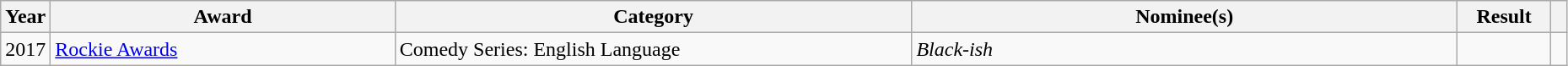<table class="wikitable sortable" style="width:98%">
<tr>
<th scope="col" style="width:3%;">Year</th>
<th scope="col" style="width:22%;">Award</th>
<th scope="col" style="width:33%;">Category</th>
<th>Nominee(s)</th>
<th scope="col" style="width:6%;">Result</th>
<th scope="col" class="unsortable" style="width:1%;"></th>
</tr>
<tr>
<td>2017</td>
<td><a href='#'>Rockie Awards</a></td>
<td>Comedy Series: English Language</td>
<td><em>Black-ish</em></td>
<td></td>
<td></td>
</tr>
</table>
